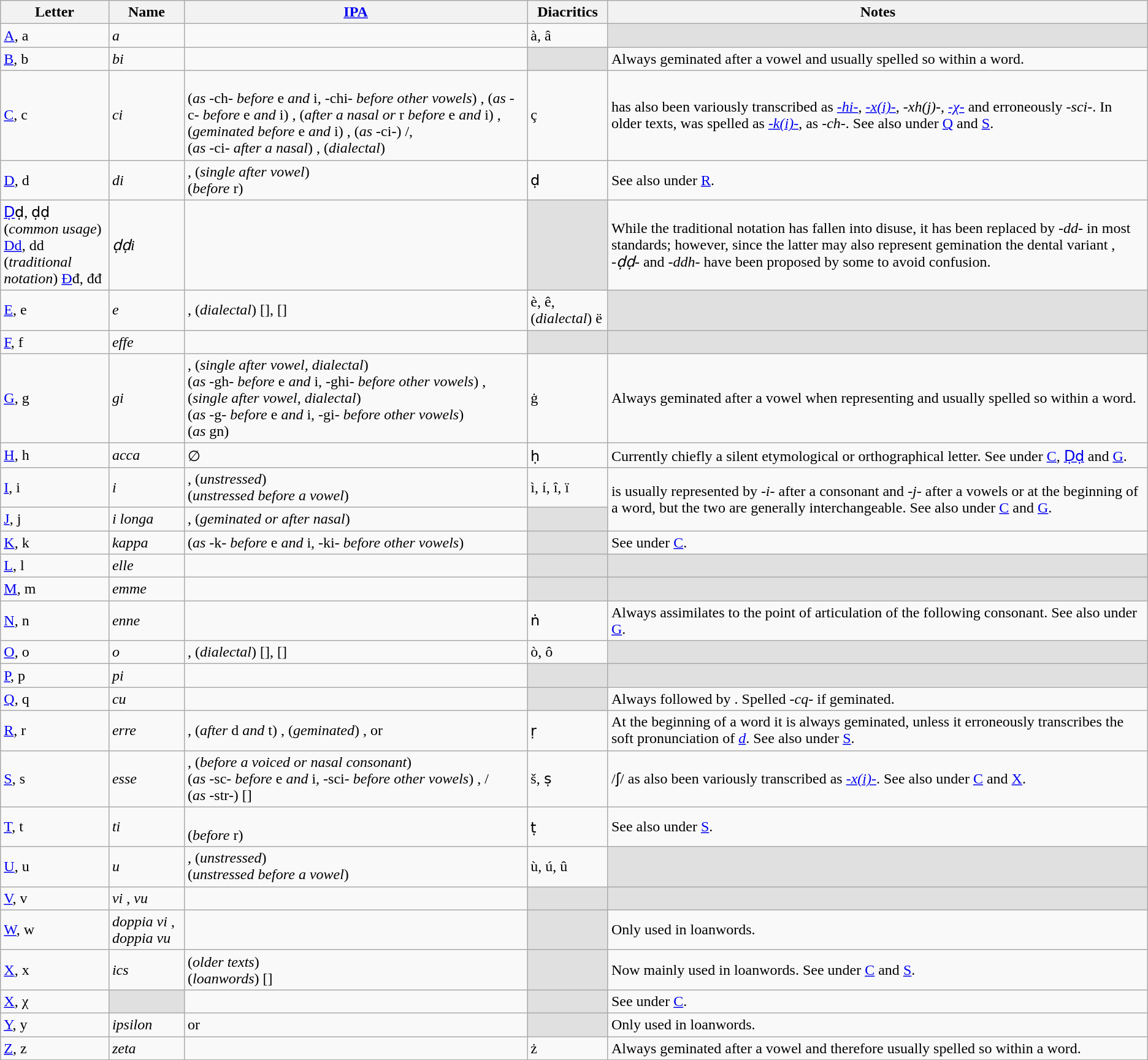<table class="wikitable">
<tr>
<th>Letter</th>
<th>Name</th>
<th><a href='#'>IPA</a></th>
<th>Diacritics</th>
<th>Notes</th>
</tr>
<tr>
<td><a href='#'>A</a>, a</td>
<td><em>a</em> </td>
<td></td>
<td>à, â</td>
<td style="background-color:#E0E0E0"></td>
</tr>
<tr>
<td><a href='#'>B</a>, b</td>
<td><em>bi</em> </td>
<td></td>
<td style="background-color:#E0E0E0"></td>
<td>Always geminated after a vowel and usually spelled so within a word.</td>
</tr>
<tr>
<td><a href='#'>C</a>, c</td>
<td><em>ci</em> </td>
<td><br>(<em>as </em>-ch-<em> before </em>e<em> and </em>i<em>, </em>-chi-<em> before other vowels</em>) , (<em>as</em> -c- <em>before</em> e <em>and</em> i) , (<em>after a nasal or </em>r<em> before</em> e <em>and</em> i) , (<em>geminated before</em> e <em>and</em> i) , (<em>as</em> -ci-) /, <br>(<em>as</em> -ci- <em>after a nasal</em>)  , (<em>dialectal</em>) <br></td>
<td>ç</td>
<td> has also been variously transcribed as <a href='#'><em>-hi-</em></a>, <a href='#'><em>-x(i)-</em></a>, <em>-xh(j)-</em>, <a href='#'><em>-χ-</em></a> and erroneously <em>-sci-</em>. In older texts,  was spelled as <a href='#'><em>-k(i)-</em></a>,  as <em>-ch-</em>. See also under <a href='#'>Q</a> and <a href='#'>S</a>.</td>
</tr>
<tr>
<td><a href='#'>D</a>, d</td>
<td><em>di</em> </td>
<td>, (<em>single after vowel</em>) <br>(<em>before</em> r) </td>
<td>ḍ</td>
<td>See also under <a href='#'>R</a>.</td>
</tr>
<tr>
<td><a href='#'>Ḍ</a>ḍ, ḍḍ<br>(<em>common usage</em>) <a href='#'>Dd</a>, dd<br>(<em>traditional notation</em>) <a href='#'>Đ</a>đ, đđ</td>
<td><em>ḍḍi</em> </td>
<td></td>
<td style="background-color:#E0E0E0"></td>
<td>While the traditional notation has fallen into disuse, it has been replaced by <em>-dd-</em> in most standards; however, since the latter may also represent gemination the dental variant , <em>-ḍḍ-</em> and <em>-ddh-</em> have been proposed by some to avoid confusion.</td>
</tr>
<tr>
<td><a href='#'>E</a>, e</td>
<td><em>e</em> </td>
<td>, (<em>dialectal</em>) [], []</td>
<td>è, ê, (<em>dialectal</em>) ë</td>
<td style="background-color:#E0E0E0"></td>
</tr>
<tr>
<td><a href='#'>F</a>, f</td>
<td><em>effe</em> </td>
<td></td>
<td style="background-color:#E0E0E0"></td>
<td style="background-color:#E0E0E0"></td>
</tr>
<tr>
<td><a href='#'>G</a>, g</td>
<td><em>gi</em> </td>
<td>, (<em>single after vowel, dialectal</em>) <br>(<em>as </em>-gh-<em> before </em>e<em> and </em>i<em>, </em>-ghi-<em> before other vowels</em>) , (<em>single after vowel, dialectal</em>) <br>(<em>as </em>-g-<em> before </em>e<em> and </em>i<em>, </em>-gi-<em> before other vowels</em>) <br>(<em>as</em> gn) </td>
<td>ġ</td>
<td>Always geminated after a vowel when representing  and usually spelled so within a word.</td>
</tr>
<tr>
<td><a href='#'>H</a>, h</td>
<td><em>acca</em> </td>
<td>∅<br></td>
<td>ḥ</td>
<td>Currently chiefly a silent etymological or orthographical letter. See under <a href='#'>C</a>, <a href='#'>Ḍḍ</a> and <a href='#'>G</a>.</td>
</tr>
<tr>
<td><a href='#'>I</a>, i</td>
<td><em>i</em> </td>
<td>, (<em>unstressed</em>) <br>(<em>unstressed before a vowel</em>) </td>
<td>ì, í, î, ï</td>
<td rowspan="2"> is usually represented by <em>-i-</em> after a consonant and <em>-j-</em> after a vowels or at the beginning of a word, but the two are generally interchangeable. See also under <a href='#'>C</a> and <a href='#'>G</a>.</td>
</tr>
<tr>
<td><a href='#'>J</a>, j</td>
<td><em>i longa</em> </td>
<td>, (<em>geminated or after nasal</em>) </td>
<td style="background-color:#E0E0E0"></td>
</tr>
<tr>
<td><a href='#'>K</a>, k</td>
<td><em>kappa</em> </td>
<td> (<em>as </em>-k-<em> before </em>e<em> and </em>i<em>, </em>-ki-<em> before other vowels</em>)</td>
<td style="background-color:#E0E0E0"></td>
<td>See under <a href='#'>C</a>.</td>
</tr>
<tr>
<td><a href='#'>L</a>, l</td>
<td><em>elle</em> </td>
<td></td>
<td style="background-color:#E0E0E0"></td>
<td style="background-color:#E0E0E0"></td>
</tr>
<tr>
<td><a href='#'>M</a>, m</td>
<td><em>emme</em> </td>
<td></td>
<td style="background-color:#E0E0E0"></td>
<td style="background-color:#E0E0E0"></td>
</tr>
<tr>
<td><a href='#'>N</a>, n</td>
<td><em>enne</em> </td>
<td></td>
<td>ṅ</td>
<td>Always assimilates to the point of articulation of the following consonant. See also under <a href='#'>G</a>.</td>
</tr>
<tr>
<td><a href='#'>O</a>, o</td>
<td><em>o</em> </td>
<td>, (<em>dialectal</em>) [], []</td>
<td>ò, ô</td>
<td style="background-color:#E0E0E0"></td>
</tr>
<tr>
<td><a href='#'>P</a>, p</td>
<td><em>pi</em> </td>
<td></td>
<td style="background-color:#E0E0E0"></td>
<td style="background-color:#E0E0E0"></td>
</tr>
<tr>
<td><a href='#'>Q</a>, q</td>
<td><em>cu</em> </td>
<td></td>
<td style="background-color:#E0E0E0"></td>
<td>Always followed by . Spelled <em>-cq-</em> if geminated.</td>
</tr>
<tr>
<td><a href='#'>R</a>, r</td>
<td><em>erre</em> </td>
<td>, (<em>after</em> d <em>and</em> t) , (<em>geminated</em>) ,  or </td>
<td>ṛ</td>
<td>At the beginning of a word it is always geminated, unless it erroneously transcribes the soft pronunciation of <a href='#'><em>d</em></a>. See also under <a href='#'>S</a>.</td>
</tr>
<tr>
<td><a href='#'>S</a>, s</td>
<td><em>esse</em> </td>
<td>, (<em>before a voiced or nasal consonant</em>) <br>(<em>as </em>-sc-<em> before </em>e<em> and </em>i<em>, </em>-sci-<em> before other vowels</em>) , /<br>(<em>as</em> -str-) []</td>
<td>š, ṣ</td>
<td>/ʃ/ as also been variously transcribed as <a href='#'><em>-x(i)-</em></a>. See also under <a href='#'>C</a> and <a href='#'>X</a>.</td>
</tr>
<tr>
<td><a href='#'>T</a>, t</td>
<td><em>ti</em> </td>
<td><br>(<em>before</em> r) </td>
<td>ṭ</td>
<td>See also under <a href='#'>S</a>.</td>
</tr>
<tr>
<td><a href='#'>U</a>, u</td>
<td><em>u</em> </td>
<td>, (<em>unstressed</em>) <br>(<em>unstressed before a vowel</em>) </td>
<td>ù, ú, û</td>
<td style="background-color:#E0E0E0"></td>
</tr>
<tr>
<td><a href='#'>V</a>, v</td>
<td><em>vi</em> , <em>vu</em> </td>
<td></td>
<td style="background-color:#E0E0E0"></td>
<td style="background-color:#E0E0E0"></td>
</tr>
<tr>
<td><a href='#'>W</a>, w</td>
<td><em>doppia vi</em> , <em>doppia vu</em> </td>
<td></td>
<td style="background-color:#E0E0E0"></td>
<td>Only used in loanwords.</td>
</tr>
<tr>
<td><a href='#'>X</a>, x</td>
<td><em>ics</em> </td>
<td>(<em>older texts</em>) <br>(<em>loanwords</em>) []</td>
<td style="background-color:#E0E0E0"></td>
<td>Now mainly used in loanwords. See under <a href='#'>C</a> and <a href='#'>S</a>.</td>
</tr>
<tr>
<td><a href='#'>X</a>, χ</td>
<td style="background-color:#E0E0E0"></td>
<td></td>
<td style="background-color:#E0E0E0"></td>
<td>See under <a href='#'>C</a>.</td>
</tr>
<tr>
<td><a href='#'>Y</a>, y</td>
<td><em>ipsilon</em> </td>
<td> or </td>
<td style="background-color:#E0E0E0"></td>
<td>Only used in loanwords.</td>
</tr>
<tr>
<td><a href='#'>Z</a>, z</td>
<td><em>zeta</em> </td>
<td></td>
<td>ż</td>
<td>Always geminated after a vowel and therefore usually spelled so within a word.</td>
</tr>
<tr>
</tr>
</table>
